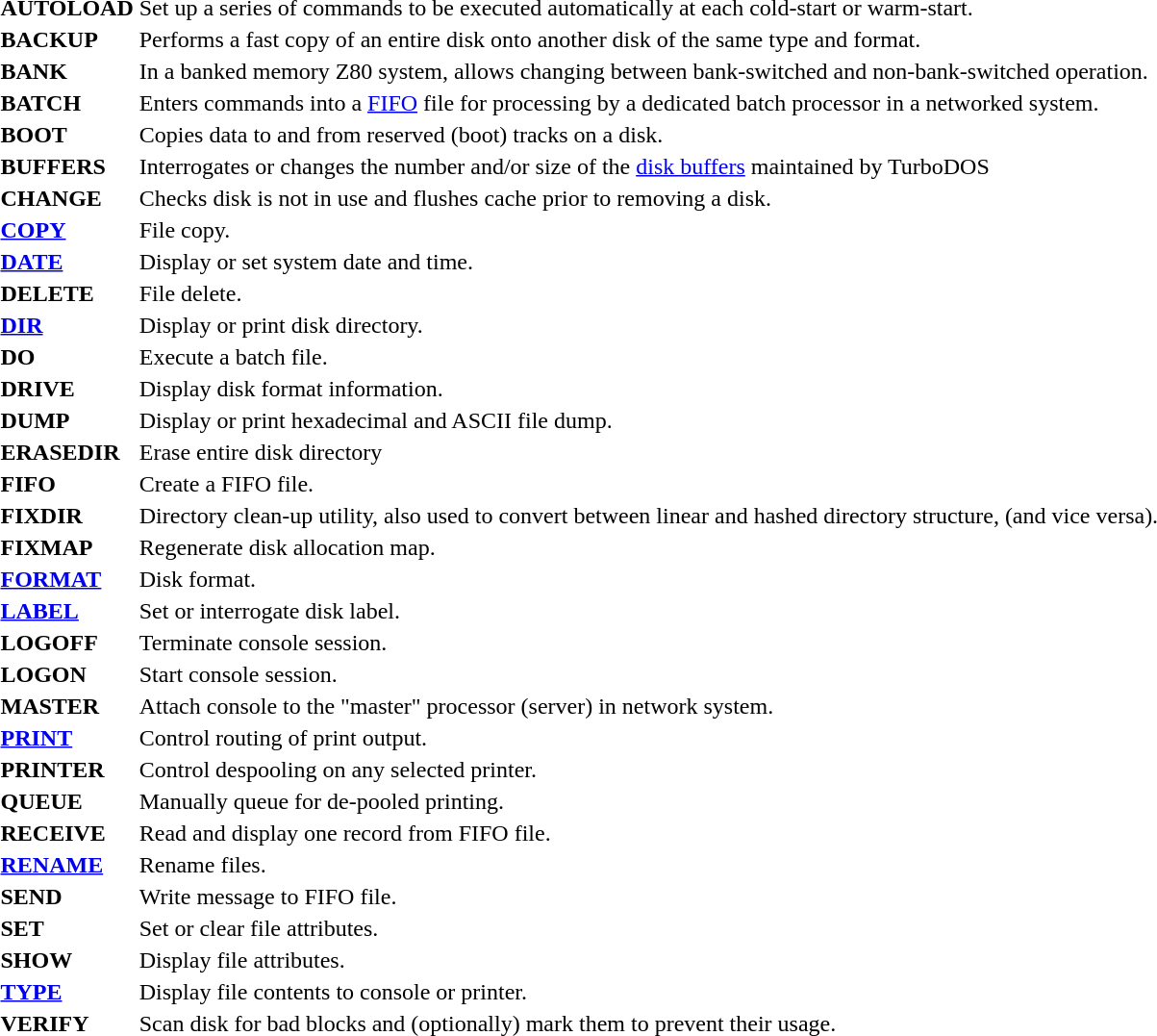<table>
<tr>
<td><strong>AUTOLOAD</strong></td>
<td>Set up a series of commands to be executed automatically at each cold-start or warm-start.</td>
</tr>
<tr>
<td><strong>BACKUP</strong></td>
<td>Performs a fast copy of an entire disk onto another disk of the same type and format.</td>
</tr>
<tr>
<td><strong>BANK</strong></td>
<td>In a banked memory Z80 system, allows changing between bank-switched and non-bank-switched operation.</td>
</tr>
<tr>
<td><strong>BATCH</strong></td>
<td>Enters commands into a <a href='#'>FIFO</a> file for processing by a dedicated batch processor in a networked system.</td>
</tr>
<tr>
<td><strong>BOOT</strong></td>
<td>Copies data to and from reserved (boot) tracks on a disk.</td>
</tr>
<tr>
<td><strong>BUFFERS</strong></td>
<td>Interrogates or changes the number and/or size of the <a href='#'>disk buffers</a> maintained by TurboDOS</td>
</tr>
<tr>
<td><strong>CHANGE</strong></td>
<td>Checks disk is not in use and flushes cache prior to removing a disk.</td>
</tr>
<tr>
<td><strong><a href='#'>COPY</a></strong></td>
<td>File copy.</td>
</tr>
<tr>
<td><strong><a href='#'>DATE</a></strong></td>
<td>Display or set system date and time.</td>
</tr>
<tr>
<td><strong>DELETE</strong></td>
<td>File delete.</td>
</tr>
<tr>
<td><strong><a href='#'>DIR</a></strong></td>
<td>Display or print disk directory.</td>
</tr>
<tr>
<td><strong>DO</strong></td>
<td>Execute a batch file.</td>
</tr>
<tr>
<td><strong>DRIVE</strong></td>
<td>Display disk format information.</td>
</tr>
<tr>
<td><strong>DUMP</strong></td>
<td>Display or print hexadecimal and ASCII file dump.</td>
</tr>
<tr>
<td><strong>ERASEDIR</strong></td>
<td>Erase entire disk directory</td>
</tr>
<tr>
<td><strong>FIFO</strong></td>
<td>Create a FIFO file.</td>
</tr>
<tr>
<td><strong>FIXDIR</strong></td>
<td>Directory clean-up utility, also used to convert between linear and hashed directory structure, (and vice versa).</td>
</tr>
<tr>
<td><strong>FIXMAP</strong></td>
<td>Regenerate disk allocation map.</td>
</tr>
<tr>
<td><strong><a href='#'>FORMAT</a></strong></td>
<td>Disk format.</td>
</tr>
<tr>
<td><strong><a href='#'>LABEL</a></strong></td>
<td>Set or interrogate disk label.</td>
</tr>
<tr>
<td><strong>LOGOFF</strong></td>
<td>Terminate console session.</td>
</tr>
<tr>
<td><strong>LOGON</strong></td>
<td>Start console session.</td>
</tr>
<tr>
<td><strong>MASTER</strong></td>
<td>Attach console to the "master" processor (server) in network system.</td>
</tr>
<tr>
<td><strong><a href='#'>PRINT</a></strong></td>
<td>Control routing of print output.</td>
</tr>
<tr>
<td><strong>PRINTER</strong></td>
<td>Control despooling on any selected printer.</td>
</tr>
<tr>
<td><strong>QUEUE</strong></td>
<td>Manually queue for de-pooled printing.</td>
</tr>
<tr>
<td><strong>RECEIVE</strong></td>
<td>Read and display one record from FIFO file.</td>
</tr>
<tr>
<td><strong><a href='#'>RENAME</a></strong></td>
<td>Rename files.</td>
</tr>
<tr>
<td><strong>SEND</strong></td>
<td>Write message to FIFO file.</td>
</tr>
<tr>
<td><strong>SET</strong></td>
<td>Set or clear file attributes.</td>
</tr>
<tr>
<td><strong>SHOW</strong></td>
<td>Display file attributes.</td>
</tr>
<tr>
<td><strong><a href='#'>TYPE</a></strong></td>
<td>Display file contents to console or printer.</td>
</tr>
<tr>
<td><strong>VERIFY</strong></td>
<td>Scan disk for bad blocks and (optionally) mark them to prevent their usage.</td>
</tr>
</table>
